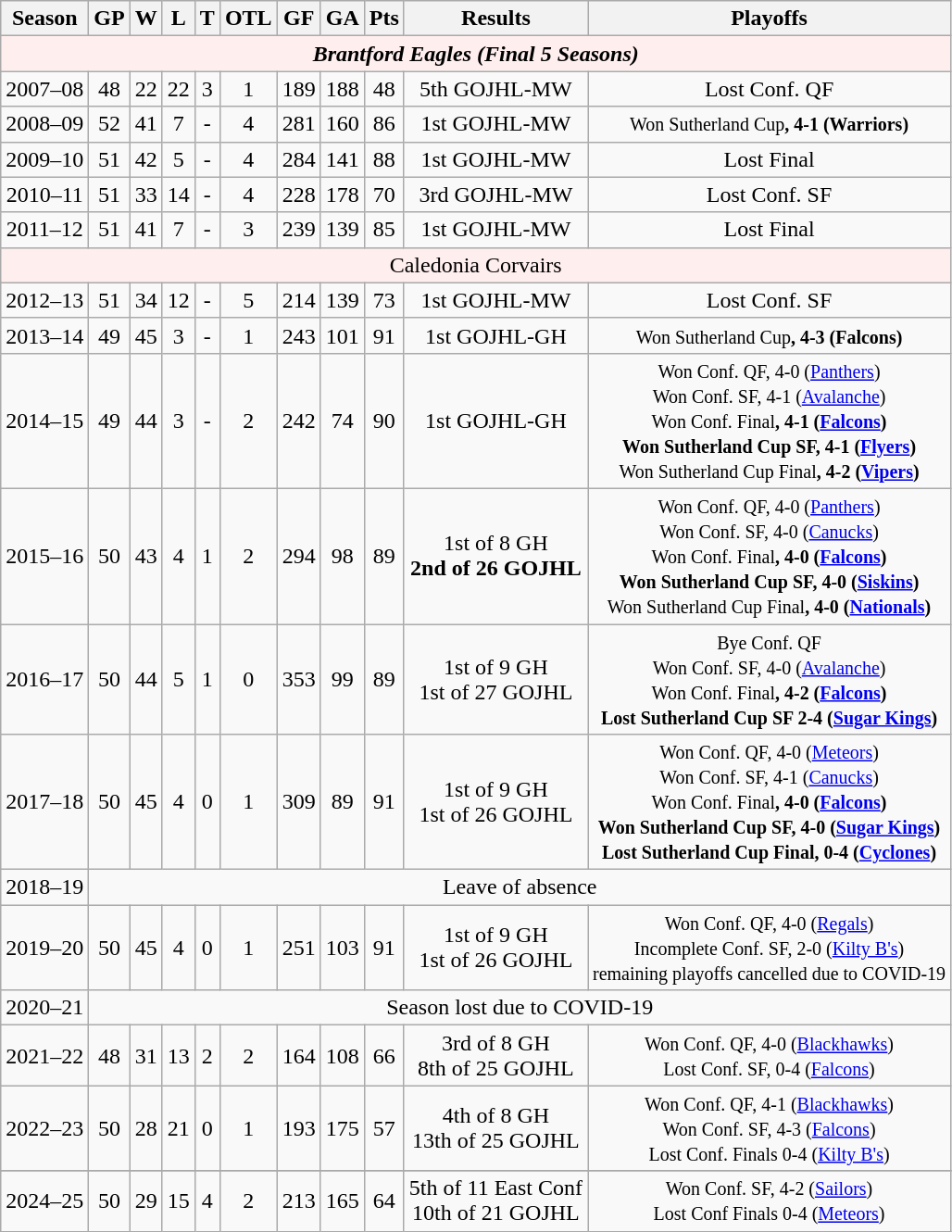<table class="wikitable" style="text-align:center">
<tr>
<th>Season</th>
<th>GP</th>
<th>W</th>
<th>L</th>
<th>T</th>
<th>OTL</th>
<th>GF</th>
<th>GA</th>
<th>Pts</th>
<th>Results</th>
<th>Playoffs</th>
</tr>
<tr bgcolor="#ffeeee">
<td colspan="11"><strong><em>Brantford Eagles<strong> (Final 5 Seasons)<em></td>
</tr>
<tr>
<td>2007–08</td>
<td>48</td>
<td>22</td>
<td>22</td>
<td>3</td>
<td>1</td>
<td>189</td>
<td>188</td>
<td>48</td>
<td>5th GOJHL-MW</td>
<td>Lost Conf. QF</td>
</tr>
<tr>
<td>2008–09</td>
<td>52</td>
<td>41</td>
<td>7</td>
<td>-</td>
<td>4</td>
<td>281</td>
<td>160</td>
<td>86</td>
<td>1st GOJHL-MW</td>
<td><small></strong>Won Sutherland Cup<strong>, 4-1 (Warriors)</small></td>
</tr>
<tr>
<td>2009–10</td>
<td>51</td>
<td>42</td>
<td>5</td>
<td>-</td>
<td>4</td>
<td>284</td>
<td>141</td>
<td>88</td>
<td>1st GOJHL-MW</td>
<td>Lost Final</td>
</tr>
<tr>
<td>2010–11</td>
<td>51</td>
<td>33</td>
<td>14</td>
<td>-</td>
<td>4</td>
<td>228</td>
<td>178</td>
<td>70</td>
<td>3rd GOJHL-MW</td>
<td>Lost Conf. SF</td>
</tr>
<tr>
<td>2011–12</td>
<td>51</td>
<td>41</td>
<td>7</td>
<td>-</td>
<td>3</td>
<td>239</td>
<td>139</td>
<td>85</td>
<td>1st GOJHL-MW</td>
<td>Lost Final</td>
</tr>
<tr bgcolor="#ffeeee">
<td colspan="11"></em></strong>Caledonia Corvairs<strong><em></td>
</tr>
<tr>
<td>2012–13</td>
<td>51</td>
<td>34</td>
<td>12</td>
<td>-</td>
<td>5</td>
<td>214</td>
<td>139</td>
<td>73</td>
<td>1st GOJHL-MW</td>
<td>Lost Conf. SF</td>
</tr>
<tr>
<td>2013–14</td>
<td>49</td>
<td>45</td>
<td>3</td>
<td>-</td>
<td>1</td>
<td>243</td>
<td>101</td>
<td>91</td>
<td>1st GOJHL-GH</td>
<td><small></strong>Won Sutherland Cup<strong>, 4-3 (Falcons)</small></td>
</tr>
<tr>
<td>2014–15</td>
<td>49</td>
<td>44</td>
<td>3</td>
<td>-</td>
<td>2</td>
<td>242</td>
<td>74</td>
<td>90</td>
<td></strong>1st GOJHL-GH<strong></td>
<td><small>Won Conf. QF, 4-0 (<a href='#'>Panthers</a>)<br>Won Conf. SF, 4-1 (<a href='#'>Avalanche</a>)<br></strong>Won Conf. Final<strong>, 4-1 (<a href='#'>Falcons</a>)<br>Won Sutherland Cup SF, 4-1 (<a href='#'>Flyers</a>)<br></strong>Won Sutherland Cup Final<strong>, 4-2 (<a href='#'>Vipers</a>)</small></td>
</tr>
<tr>
<td>2015–16</td>
<td>50</td>
<td>43</td>
<td>4</td>
<td>1</td>
<td>2</td>
<td>294</td>
<td>98</td>
<td>89</td>
<td></strong>1st of 8 GH<strong><br>2nd of 26 GOJHL</td>
<td><small>Won Conf. QF, 4-0 (<a href='#'>Panthers</a>)<br>Won Conf. SF, 4-0 (<a href='#'>Canucks</a>)<br></strong>Won Conf. Final<strong>, 4-0 (<a href='#'>Falcons</a>)<br>Won Sutherland Cup SF, 4-0 (<a href='#'>Siskins</a>)<br></strong>Won Sutherland Cup Final<strong>, 4-0 (<a href='#'>Nationals</a>)</small></td>
</tr>
<tr>
<td>2016–17</td>
<td>50</td>
<td>44</td>
<td>5</td>
<td>1</td>
<td>0</td>
<td>353</td>
<td>99</td>
<td>89</td>
<td></strong>1st of 9 GH<strong><br></strong>1st of 27 GOJHL<strong></td>
<td><small>Bye  Conf. QF<br>Won Conf. SF, 4-0 (<a href='#'>Avalanche</a>)<br></strong>Won Conf. Final<strong>, 4-2 (<a href='#'>Falcons</a>)<br>Lost Sutherland Cup SF 2-4 (<a href='#'>Sugar Kings</a>)</small></td>
</tr>
<tr>
<td>2017–18</td>
<td>50</td>
<td>45</td>
<td>4</td>
<td>0</td>
<td>1</td>
<td>309</td>
<td>89</td>
<td>91</td>
<td></strong>1st of 9 GH<strong><br></strong>1st of 26 GOJHL<strong></td>
<td><small>Won  Conf. QF, 4-0 (<a href='#'>Meteors</a>)<br>Won Conf. SF, 4-1 (<a href='#'>Canucks</a>)<br></strong>Won Conf. Final<strong>, 4-0 (<a href='#'>Falcons</a>)<br>Won Sutherland Cup SF, 4-0 (<a href='#'>Sugar Kings</a>)<br>Lost Sutherland Cup Final, 0-4 (<a href='#'>Cyclones</a>)</small></td>
</tr>
<tr>
<td>2018–19</td>
<td colspan=10>Leave of absence</td>
</tr>
<tr>
<td>2019–20</td>
<td>50</td>
<td>45</td>
<td>4</td>
<td>0</td>
<td>1</td>
<td>251</td>
<td>103</td>
<td>91</td>
<td></strong>1st of 9 GH<strong><br></strong>1st of 26 GOJHL<strong></td>
<td><small>Won  Conf. QF, 4-0 (<a href='#'>Regals</a>)<br>Incomplete Conf. SF, 2-0 (<a href='#'>Kilty B's</a>)<br>remaining playoffs cancelled due to COVID-19</small></td>
</tr>
<tr>
<td>2020–21</td>
<td colspan=10>Season lost due to COVID-19</td>
</tr>
<tr>
<td>2021–22</td>
<td>48</td>
<td>31</td>
<td>13</td>
<td>2</td>
<td>2</td>
<td>164</td>
<td>108</td>
<td>66</td>
<td>3rd of 8 GH<br>8th of 25 GOJHL</td>
<td><small>Won  Conf. QF, 4-0 (<a href='#'>Blackhawks</a>)<br>Lost Conf. SF, 0-4 (<a href='#'>Falcons</a>)</small></td>
</tr>
<tr>
<td>2022–23</td>
<td>50</td>
<td>28</td>
<td>21</td>
<td>0</td>
<td>1</td>
<td>193</td>
<td>175</td>
<td>57</td>
<td>4th of 8 GH<br>13th of 25 GOJHL</td>
<td><small>Won  Conf. QF, 4-1 (<a href='#'>Blackhawks</a>)<br>Won Conf. SF, 4-3 (<a href='#'>Falcons</a>)<br>Lost Conf. Finals 0-4 (<a href='#'>Kilty B's</a>)</small></td>
</tr>
<tr 023–24	||50    ||39   ||9    ||1   ||1   ||234   ||108    ||80   ||>
</tr>
<tr>
<td>2024–25</td>
<td>50</td>
<td>29</td>
<td>15</td>
<td>4</td>
<td>2</td>
<td>213</td>
<td>165</td>
<td>64</td>
<td>5th of 11 East Conf<br>10th of 21 GOJHL</td>
<td><small>Won Conf. SF, 4-2 (<a href='#'>Sailors</a>)<br>Lost Conf Finals 0-4 (<a href='#'>Meteors</a>)</small></td>
</tr>
</table>
